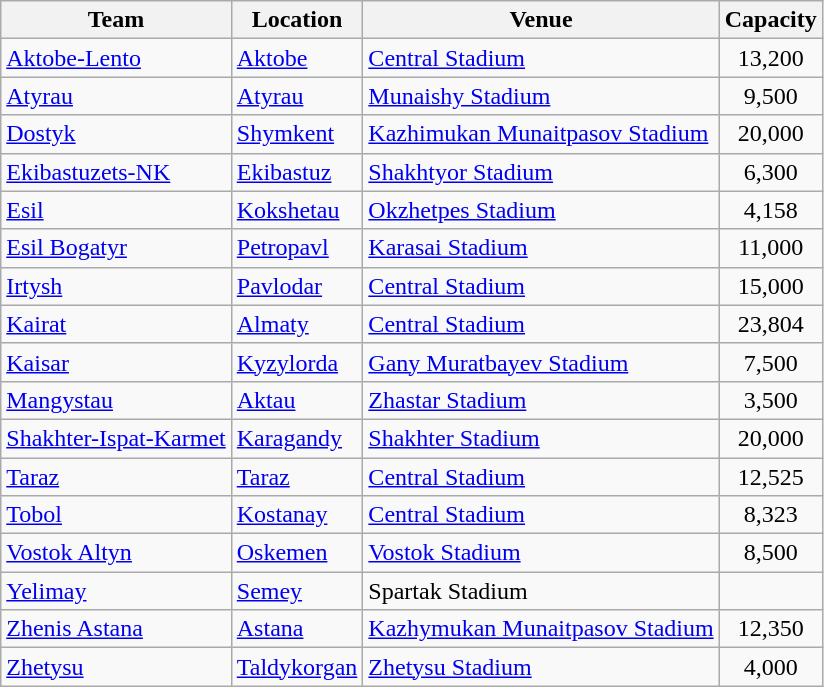<table class="wikitable sortable" border="1">
<tr>
<th>Team</th>
<th>Location</th>
<th>Venue</th>
<th>Capacity</th>
</tr>
<tr>
<td><a href='#'>Aktobe-Lento</a></td>
<td><a href='#'>Aktobe</a></td>
<td><a href='#'>Central Stadium</a></td>
<td style="text-align:center;">13,200</td>
</tr>
<tr>
<td><a href='#'>Atyrau</a></td>
<td><a href='#'>Atyrau</a></td>
<td><a href='#'>Munaishy Stadium</a></td>
<td style="text-align:center;">9,500</td>
</tr>
<tr>
<td><a href='#'>Dostyk</a></td>
<td><a href='#'>Shymkent</a></td>
<td><a href='#'>Kazhimukan Munaitpasov Stadium</a></td>
<td style="text-align:center;">20,000</td>
</tr>
<tr>
<td><a href='#'>Ekibastuzets-NK</a></td>
<td><a href='#'>Ekibastuz</a></td>
<td><a href='#'>Shakhtyor Stadium</a></td>
<td style="text-align:center;">6,300</td>
</tr>
<tr>
<td><a href='#'>Esil</a></td>
<td><a href='#'>Kokshetau</a></td>
<td><a href='#'>Okzhetpes Stadium</a></td>
<td style="text-align:center;">4,158</td>
</tr>
<tr>
<td><a href='#'>Esil Bogatyr</a></td>
<td><a href='#'>Petropavl</a></td>
<td><a href='#'>Karasai Stadium</a></td>
<td style="text-align:center;">11,000</td>
</tr>
<tr>
<td><a href='#'>Irtysh</a></td>
<td><a href='#'>Pavlodar</a></td>
<td><a href='#'>Central Stadium</a></td>
<td style="text-align:center;">15,000</td>
</tr>
<tr>
<td><a href='#'>Kairat</a></td>
<td><a href='#'>Almaty</a></td>
<td><a href='#'>Central Stadium</a></td>
<td style="text-align:center;">23,804</td>
</tr>
<tr>
<td><a href='#'>Kaisar</a></td>
<td><a href='#'>Kyzylorda</a></td>
<td><a href='#'>Gany Muratbayev Stadium</a></td>
<td style="text-align:center;">7,500</td>
</tr>
<tr>
<td><a href='#'>Mangystau</a></td>
<td><a href='#'>Aktau</a></td>
<td><a href='#'>Zhastar Stadium</a></td>
<td style="text-align:center;">3,500</td>
</tr>
<tr>
<td><a href='#'>Shakhter-Ispat-Karmet</a></td>
<td><a href='#'>Karagandy</a></td>
<td><a href='#'>Shakhter Stadium</a></td>
<td style="text-align:center;">20,000</td>
</tr>
<tr>
<td><a href='#'>Taraz</a></td>
<td><a href='#'>Taraz</a></td>
<td><a href='#'>Central Stadium</a></td>
<td style="text-align:center;">12,525</td>
</tr>
<tr>
<td><a href='#'>Tobol</a></td>
<td><a href='#'>Kostanay</a></td>
<td><a href='#'>Central Stadium</a></td>
<td style="text-align:center;">8,323</td>
</tr>
<tr>
<td><a href='#'>Vostok Altyn</a></td>
<td><a href='#'>Oskemen</a></td>
<td><a href='#'>Vostok Stadium</a></td>
<td style="text-align:center;">8,500</td>
</tr>
<tr>
<td><a href='#'>Yelimay</a></td>
<td><a href='#'>Semey</a></td>
<td>Spartak Stadium</td>
<td style="text-align:center;"></td>
</tr>
<tr>
<td><a href='#'>Zhenis Astana</a></td>
<td><a href='#'>Astana</a></td>
<td><a href='#'>Kazhymukan Munaitpasov Stadium</a></td>
<td style="text-align:center;">12,350</td>
</tr>
<tr>
<td><a href='#'>Zhetysu</a></td>
<td><a href='#'>Taldykorgan</a></td>
<td><a href='#'>Zhetysu Stadium</a></td>
<td style="text-align:center;">4,000</td>
</tr>
</table>
